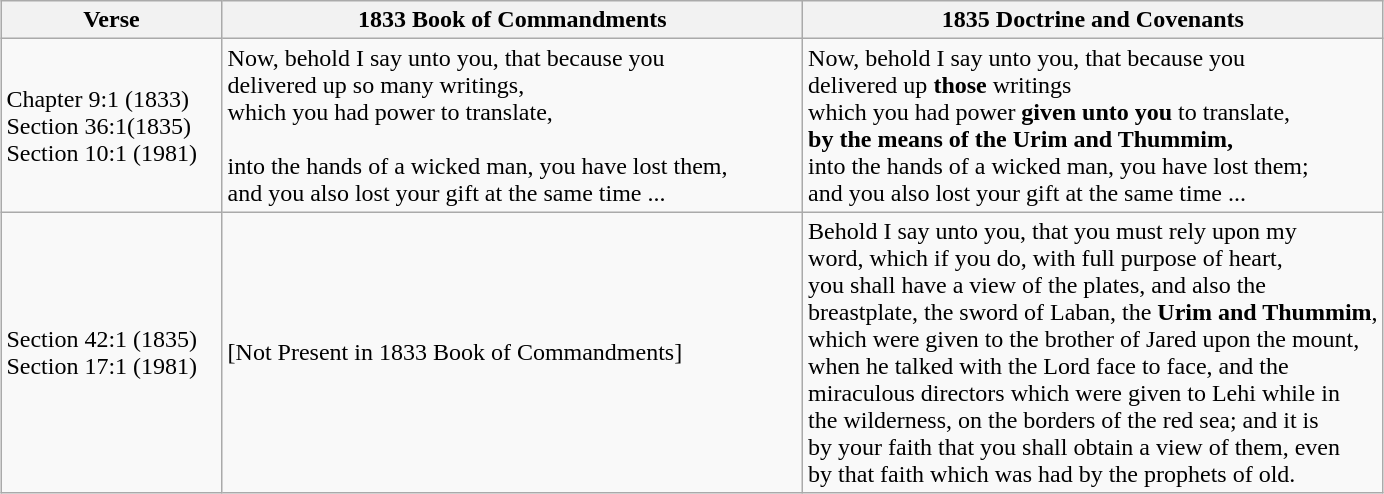<table class="wikitable" style="margin-left: auto; margin-right: auto; border: none;">
<tr>
<th style="width: 16%;">Verse</th>
<th style="width: 42%;">1833 Book of Commandments</th>
<th style="width: 42%;">1835 Doctrine and Covenants</th>
</tr>
<tr>
<td>Chapter 9:1 (1833)<br>Section 36:1(1835)<br>Section 10:1 (1981)</td>
<td>Now, behold I say unto you, that because you <br>delivered up so many writings, <br>which you had power to translate,<br><br> into the hands of a wicked man, you have lost them, <br>and you also lost your gift at the same time ...</td>
<td>Now, behold I say unto you, that because you <br>delivered up <strong>those</strong> writings <br>which you had power <strong>given unto you</strong> to translate, <br><strong>by the means of the Urim and Thummim,</strong><br> into the hands of a wicked man, you have lost them; <br>and you also lost your gift at the same time ...</td>
</tr>
<tr>
<td>Section 42:1 (1835)<br>Section 17:1 (1981)</td>
<td>[Not Present in 1833 Book of Commandments]</td>
<td>Behold I say unto you, that you must rely upon my<br>word, which if you do, with full purpose of heart, <br>you shall have a view of the plates, and also the <br>breastplate, the sword of Laban, the <strong>Urim and Thummim</strong>, <br>which were given to the brother of Jared upon the mount, <br>when he talked with the Lord face to face, and the <br>miraculous directors which were given to Lehi while in <br>the wilderness, on the borders of the red sea; and it is <br>by your faith that you shall obtain a view of them, even <br>by that faith which was had by the prophets of old.</td>
</tr>
</table>
